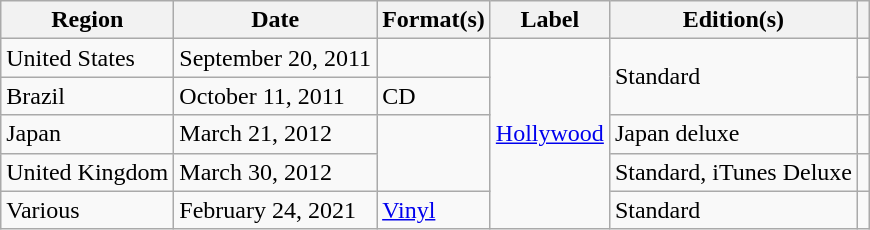<table class="wikitable plainrowheaders">
<tr>
<th scope="col">Region</th>
<th scope="col">Date</th>
<th scope="col">Format(s)</th>
<th scope="col">Label</th>
<th scope="col">Edition(s)</th>
<th scope="col"></th>
</tr>
<tr>
<td>United States</td>
<td>September 20, 2011</td>
<td></td>
<td rowspan="5"><a href='#'>Hollywood</a></td>
<td rowspan="2">Standard</td>
<td style="text-align:center;"></td>
</tr>
<tr>
<td>Brazil</td>
<td>October 11, 2011</td>
<td>CD</td>
<td style="text-align:center;"></td>
</tr>
<tr>
<td>Japan</td>
<td>March 21, 2012</td>
<td rowspan="2"></td>
<td rowspan="1">Japan deluxe</td>
<td style="text-align:center;"></td>
</tr>
<tr>
<td>United Kingdom</td>
<td>March 30, 2012</td>
<td rowspan="1">Standard, iTunes Deluxe</td>
<td style="text-align:center;"></td>
</tr>
<tr>
<td>Various</td>
<td>February 24, 2021</td>
<td><a href='#'>Vinyl</a></td>
<td>Standard</td>
<td style="text-align:center;"></td>
</tr>
</table>
